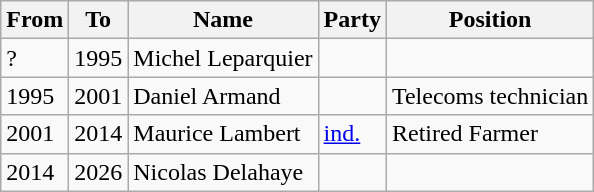<table class="wikitable">
<tr>
<th>From</th>
<th>To</th>
<th>Name</th>
<th>Party</th>
<th>Position</th>
</tr>
<tr>
<td>?</td>
<td>1995</td>
<td>Michel Leparquier</td>
<td></td>
<td></td>
</tr>
<tr>
<td>1995</td>
<td>2001</td>
<td>Daniel Armand</td>
<td></td>
<td>Telecoms technician</td>
</tr>
<tr>
<td>2001</td>
<td>2014</td>
<td>Maurice Lambert</td>
<td><a href='#'>ind.</a></td>
<td>Retired Farmer</td>
</tr>
<tr>
<td>2014</td>
<td>2026</td>
<td>Nicolas Delahaye</td>
<td></td>
<td></td>
</tr>
</table>
